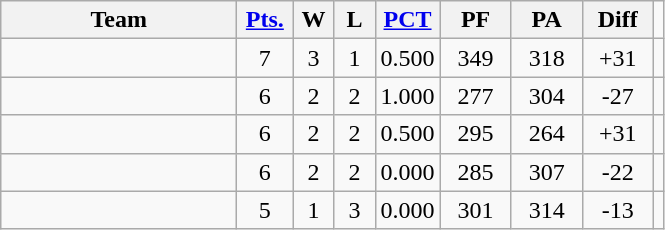<table class=wikitable>
<tr align=center>
<th width=150px>Team</th>
<th width=30px><a href='#'>Pts.</a></th>
<th width=20px>W</th>
<th width=20px>L</th>
<th><a href='#'>PCT</a></th>
<th width=40px>PF</th>
<th width=40px>PA</th>
<th width=40px>Diff</th>
</tr>
<tr align=center>
<td align=left></td>
<td>7</td>
<td>3</td>
<td>1</td>
<td>0.500</td>
<td>349</td>
<td>318</td>
<td>+31</td>
<td></td>
</tr>
<tr align=center>
<td align=left></td>
<td>6</td>
<td>2</td>
<td>2</td>
<td>1.000</td>
<td>277</td>
<td>304</td>
<td>-27</td>
<td></td>
</tr>
<tr align=center>
<td align=left></td>
<td>6</td>
<td>2</td>
<td>2</td>
<td>0.500</td>
<td>295</td>
<td>264</td>
<td>+31</td>
<td></td>
</tr>
<tr align=center>
<td align=left></td>
<td>6</td>
<td>2</td>
<td>2</td>
<td>0.000</td>
<td>285</td>
<td>307</td>
<td>-22</td>
<td></td>
</tr>
<tr align=center>
<td align=left></td>
<td>5</td>
<td>1</td>
<td>3</td>
<td>0.000</td>
<td>301</td>
<td>314</td>
<td>-13</td>
<td></td>
</tr>
</table>
